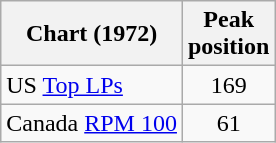<table class="wikitable sortable">
<tr>
<th>Chart (1972)</th>
<th>Peak<br>position</th>
</tr>
<tr>
<td>US <a href='#'>Top LPs</a></td>
<td style="text-align:center;">169</td>
</tr>
<tr>
<td>Canada <a href='#'>RPM 100</a></td>
<td style="text-align:center;">61</td>
</tr>
</table>
